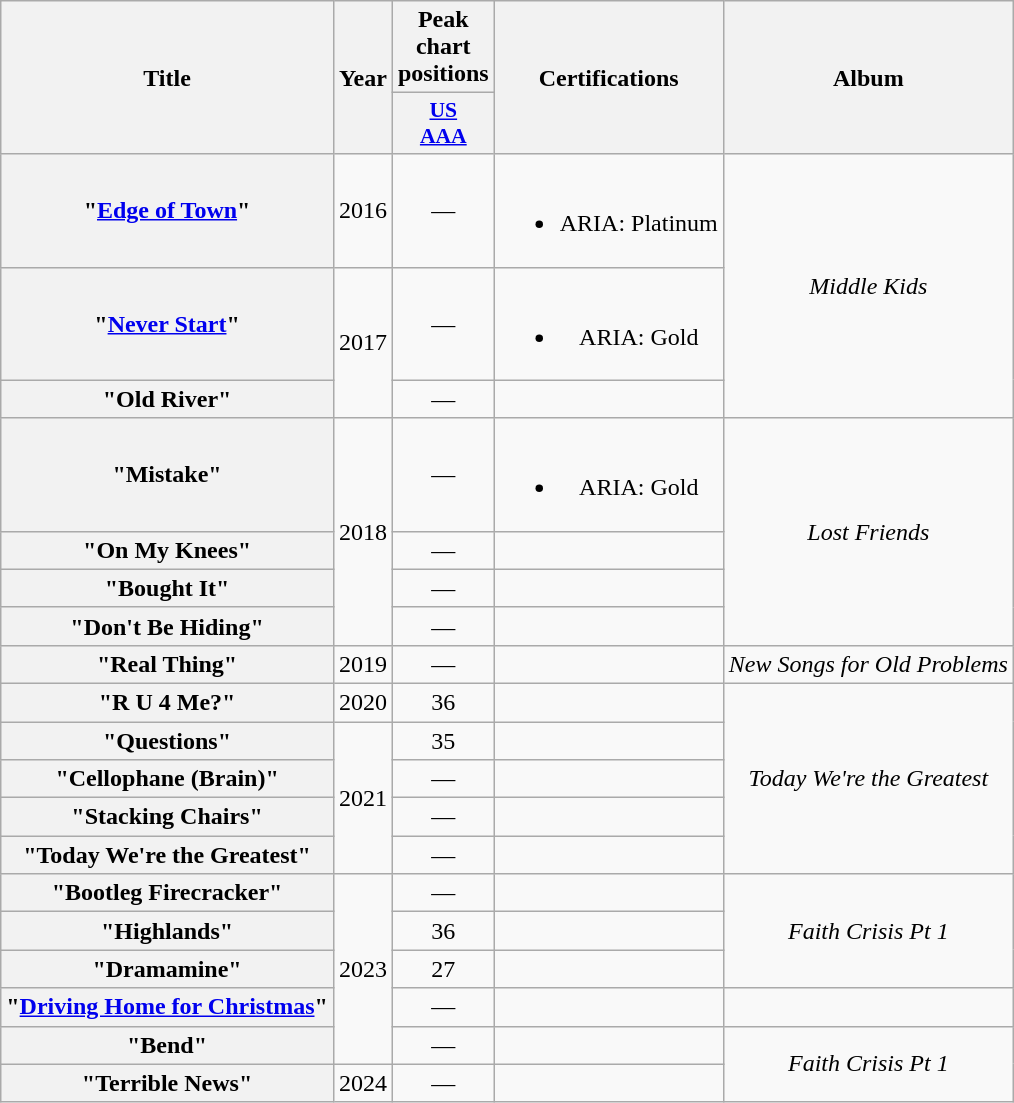<table class="wikitable plainrowheaders" style="text-align:center;">
<tr>
<th rowspan="2" scope="col">Title</th>
<th rowspan="2" scope="col">Year</th>
<th rowspan="1" scope="col">Peak chart positions</th>
<th rowspan="2" scope="col">Certifications</th>
<th rowspan="2" scope="col">Album</th>
</tr>
<tr>
<th scope="col" style="width:3em;font-size:90%;"><a href='#'>US<br>AAA</a><br></th>
</tr>
<tr>
<th scope="row">"<a href='#'>Edge of Town</a>"</th>
<td>2016</td>
<td>—</td>
<td><br><ul><li>ARIA: Platinum</li></ul></td>
<td rowspan="3"><em>Middle Kids</em></td>
</tr>
<tr>
<th scope="row">"<a href='#'>Never Start</a>"</th>
<td rowspan="2">2017</td>
<td>—</td>
<td><br><ul><li>ARIA: Gold</li></ul></td>
</tr>
<tr>
<th scope="row">"Old River"</th>
<td>—</td>
<td></td>
</tr>
<tr>
<th scope="row">"Mistake"</th>
<td rowspan="4">2018</td>
<td>—</td>
<td><br><ul><li>ARIA: Gold</li></ul></td>
<td rowspan="4"><em>Lost Friends</em></td>
</tr>
<tr>
<th scope="row">"On My Knees"</th>
<td>—</td>
<td></td>
</tr>
<tr>
<th scope="row">"Bought It"</th>
<td>—</td>
<td></td>
</tr>
<tr>
<th scope="row">"Don't Be Hiding"</th>
<td>—</td>
<td></td>
</tr>
<tr>
<th scope="row">"Real Thing"</th>
<td>2019</td>
<td>—</td>
<td></td>
<td><em>New Songs for Old Problems</em></td>
</tr>
<tr>
<th scope="row">"R U 4 Me?"</th>
<td>2020</td>
<td>36</td>
<td></td>
<td rowspan="5"><em>Today We're the Greatest</em></td>
</tr>
<tr>
<th scope="row">"Questions"</th>
<td rowspan="4">2021</td>
<td>35</td>
<td></td>
</tr>
<tr>
<th scope="row">"Cellophane (Brain)"</th>
<td>—</td>
<td></td>
</tr>
<tr>
<th scope="row">"Stacking Chairs"</th>
<td>—</td>
<td></td>
</tr>
<tr>
<th scope="row">"Today We're the Greatest"</th>
<td>—</td>
<td></td>
</tr>
<tr>
<th scope="row">"Bootleg Firecracker"</th>
<td rowspan="5">2023</td>
<td>—</td>
<td></td>
<td rowspan="3"><em>Faith Crisis Pt 1</em></td>
</tr>
<tr>
<th scope="row">"Highlands"</th>
<td>36</td>
<td></td>
</tr>
<tr>
<th scope="row">"Dramamine"</th>
<td>27</td>
<td></td>
</tr>
<tr>
<th scope="row">"<a href='#'>Driving Home for Christmas</a>"</th>
<td>—</td>
<td></td>
<td></td>
</tr>
<tr>
<th scope="row">"Bend"</th>
<td>—</td>
<td></td>
<td rowspan="2"><em>Faith Crisis Pt 1</em></td>
</tr>
<tr>
<th scope="row">"Terrible News"</th>
<td>2024</td>
<td>—</td>
<td></td>
</tr>
</table>
